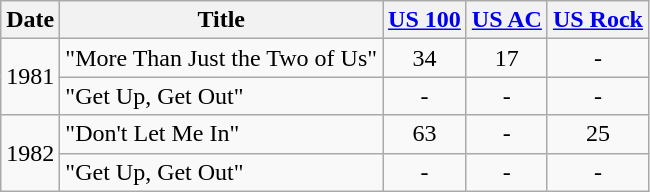<table class="wikitable" style="text-align:center;">
<tr>
<th>Date</th>
<th>Title</th>
<th><a href='#'>US 100</a></th>
<th><a href='#'>US AC</a></th>
<th><a href='#'>US Rock</a></th>
</tr>
<tr>
<td rowspan="2">1981</td>
<td align="left">"More Than Just the Two of Us"</td>
<td>34</td>
<td>17</td>
<td>-</td>
</tr>
<tr>
<td align="left">"Get Up, Get Out"</td>
<td>-</td>
<td>-</td>
<td>-</td>
</tr>
<tr>
<td rowspan="2">1982</td>
<td align="left">"Don't Let Me In"</td>
<td>63</td>
<td>-</td>
<td>25</td>
</tr>
<tr>
<td align="left">"Get Up, Get Out"</td>
<td>-</td>
<td>-</td>
<td>-</td>
</tr>
</table>
